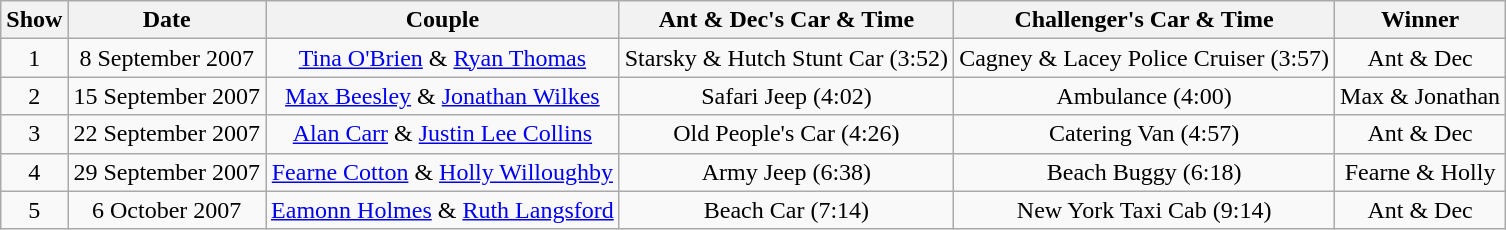<table class="wikitable" style="text-align:center">
<tr>
<th>Show</th>
<th>Date</th>
<th>Couple</th>
<th>Ant & Dec's Car & Time</th>
<th>Challenger's Car & Time</th>
<th>Winner</th>
</tr>
<tr>
<td>1</td>
<td>8 September 2007</td>
<td><a href='#'>Tina O'Brien</a> & <a href='#'>Ryan Thomas</a></td>
<td>Starsky & Hutch Stunt Car (3:52)</td>
<td>Cagney & Lacey Police Cruiser (3:57)</td>
<td>Ant & Dec</td>
</tr>
<tr>
<td>2</td>
<td>15 September 2007</td>
<td><a href='#'>Max Beesley</a> & <a href='#'>Jonathan Wilkes</a></td>
<td>Safari Jeep (4:02)</td>
<td>Ambulance (4:00)</td>
<td>Max & Jonathan</td>
</tr>
<tr>
<td>3</td>
<td>22 September 2007</td>
<td><a href='#'>Alan Carr</a> & <a href='#'>Justin Lee Collins</a></td>
<td>Old People's Car (4:26)</td>
<td>Catering Van (4:57)</td>
<td>Ant & Dec</td>
</tr>
<tr>
<td>4</td>
<td>29 September 2007</td>
<td><a href='#'>Fearne Cotton</a> & <a href='#'>Holly Willoughby</a></td>
<td>Army Jeep (6:38)</td>
<td>Beach Buggy (6:18)</td>
<td>Fearne & Holly</td>
</tr>
<tr>
<td>5</td>
<td>6 October 2007</td>
<td><a href='#'>Eamonn Holmes</a> & <a href='#'>Ruth Langsford</a></td>
<td>Beach Car (7:14)</td>
<td>New York Taxi Cab (9:14)</td>
<td>Ant & Dec</td>
</tr>
</table>
